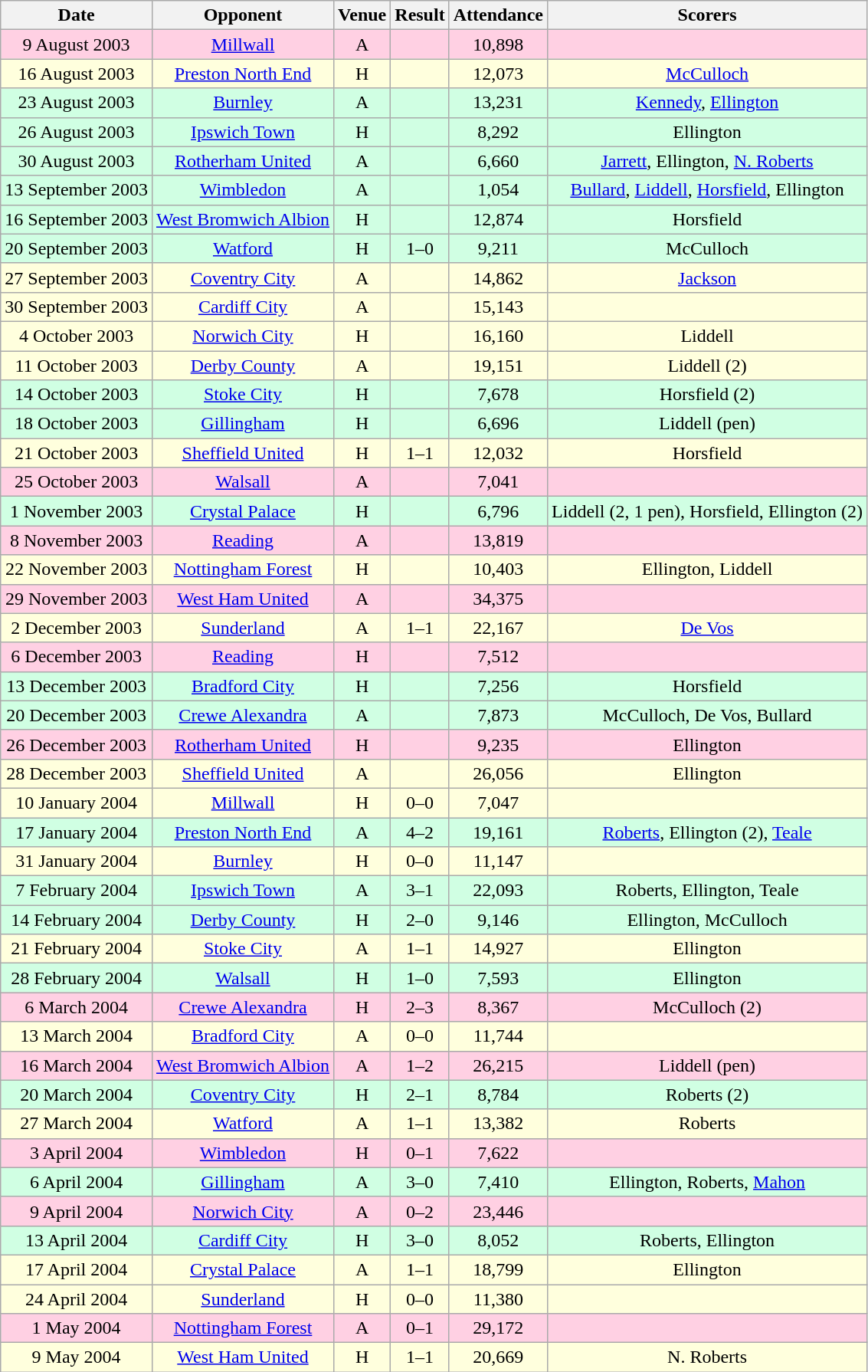<table class="wikitable sortable" style="font-size:100%; text-align:center">
<tr>
<th>Date</th>
<th>Opponent</th>
<th>Venue</th>
<th>Result</th>
<th>Attendance</th>
<th>Scorers</th>
</tr>
<tr style="background-color: #ffd0e3;">
<td>9 August 2003</td>
<td><a href='#'>Millwall</a></td>
<td>A</td>
<td></td>
<td>10,898</td>
<td></td>
</tr>
<tr style="background-color: #ffffdd;">
<td>16 August 2003</td>
<td><a href='#'>Preston North End</a></td>
<td>H</td>
<td></td>
<td>12,073</td>
<td><a href='#'>McCulloch</a></td>
</tr>
<tr style="background-color: #d0ffe3;">
<td>23 August 2003</td>
<td><a href='#'>Burnley</a></td>
<td>A</td>
<td></td>
<td>13,231</td>
<td><a href='#'>Kennedy</a>, <a href='#'>Ellington</a></td>
</tr>
<tr style="background-color: #d0ffe3;">
<td>26 August 2003</td>
<td><a href='#'>Ipswich Town</a></td>
<td>H</td>
<td></td>
<td>8,292</td>
<td>Ellington</td>
</tr>
<tr style="background-color: #d0ffe3;">
<td>30 August 2003</td>
<td><a href='#'>Rotherham United</a></td>
<td>A</td>
<td></td>
<td>6,660</td>
<td><a href='#'>Jarrett</a>, Ellington, <a href='#'>N. Roberts</a></td>
</tr>
<tr style="background-color: #d0ffe3;">
<td>13 September 2003</td>
<td><a href='#'>Wimbledon</a></td>
<td>A</td>
<td></td>
<td>1,054</td>
<td><a href='#'>Bullard</a>, <a href='#'>Liddell</a>, <a href='#'>Horsfield</a>, Ellington</td>
</tr>
<tr style="background-color: #d0ffe3;">
<td>16 September 2003</td>
<td><a href='#'>West Bromwich Albion</a></td>
<td>H</td>
<td></td>
<td>12,874</td>
<td>Horsfield</td>
</tr>
<tr style="background-color: #d0ffe3;">
<td>20 September 2003</td>
<td><a href='#'>Watford</a></td>
<td>H</td>
<td>1–0</td>
<td>9,211</td>
<td>McCulloch</td>
</tr>
<tr style="background-color: #ffffdd;">
<td>27 September 2003</td>
<td><a href='#'>Coventry City</a></td>
<td>A</td>
<td></td>
<td>14,862</td>
<td><a href='#'>Jackson</a></td>
</tr>
<tr style="background-color: #ffffdd;">
<td>30 September 2003</td>
<td><a href='#'>Cardiff City</a></td>
<td>A</td>
<td></td>
<td>15,143</td>
<td></td>
</tr>
<tr style="background-color: #ffffdd;">
<td>4 October 2003</td>
<td><a href='#'>Norwich City</a></td>
<td>H</td>
<td></td>
<td>16,160</td>
<td>Liddell</td>
</tr>
<tr style="background-color: #ffffdd;">
<td>11 October 2003</td>
<td><a href='#'>Derby County</a></td>
<td>A</td>
<td></td>
<td>19,151</td>
<td>Liddell (2)</td>
</tr>
<tr style="background-color: #d0ffe3;">
<td>14 October 2003</td>
<td><a href='#'>Stoke City</a></td>
<td>H</td>
<td></td>
<td>7,678</td>
<td>Horsfield (2)</td>
</tr>
<tr style="background-color: #d0ffe3;">
<td>18 October 2003</td>
<td><a href='#'>Gillingham</a></td>
<td>H</td>
<td></td>
<td>6,696</td>
<td>Liddell (pen)</td>
</tr>
<tr style="background-color: #ffffdd;">
<td>21 October 2003</td>
<td><a href='#'>Sheffield United</a></td>
<td>H</td>
<td>1–1</td>
<td>12,032</td>
<td>Horsfield</td>
</tr>
<tr style="background-color: #ffd0e3;">
<td>25 October 2003</td>
<td><a href='#'>Walsall</a></td>
<td>A</td>
<td></td>
<td>7,041</td>
<td></td>
</tr>
<tr style="background-color: #d0ffe3;">
<td>1 November 2003</td>
<td><a href='#'>Crystal Palace</a></td>
<td>H</td>
<td></td>
<td>6,796</td>
<td>Liddell (2, 1 pen), Horsfield, Ellington (2)</td>
</tr>
<tr style="background-color: #ffd0e3;">
<td>8 November 2003</td>
<td><a href='#'>Reading</a></td>
<td>A</td>
<td></td>
<td>13,819</td>
<td></td>
</tr>
<tr style="background-color: #ffffdd;">
<td>22 November 2003</td>
<td><a href='#'>Nottingham Forest</a></td>
<td>H</td>
<td></td>
<td>10,403</td>
<td>Ellington, Liddell</td>
</tr>
<tr style="background-color: #ffd0e3;">
<td>29 November 2003</td>
<td><a href='#'>West Ham United</a></td>
<td>A</td>
<td></td>
<td>34,375</td>
<td></td>
</tr>
<tr style="background-color: #ffffdd;">
<td>2 December 2003</td>
<td><a href='#'>Sunderland</a></td>
<td>A</td>
<td>1–1</td>
<td>22,167</td>
<td><a href='#'>De Vos</a></td>
</tr>
<tr style="background-color: #ffd0e3;">
<td>6 December 2003</td>
<td><a href='#'>Reading</a></td>
<td>H</td>
<td></td>
<td>7,512</td>
<td></td>
</tr>
<tr style="background-color: #d0ffe3;">
<td>13 December 2003</td>
<td><a href='#'>Bradford City</a></td>
<td>H</td>
<td></td>
<td>7,256</td>
<td>Horsfield</td>
</tr>
<tr style="background-color: #d0ffe3;">
<td>20 December 2003</td>
<td><a href='#'>Crewe Alexandra</a></td>
<td>A</td>
<td></td>
<td>7,873</td>
<td>McCulloch, De Vos, Bullard</td>
</tr>
<tr style="background-color: #ffd0e3;">
<td>26 December 2003</td>
<td><a href='#'>Rotherham United</a></td>
<td>H</td>
<td></td>
<td>9,235</td>
<td>Ellington</td>
</tr>
<tr style="background-color: #ffffdd;">
<td>28 December 2003</td>
<td><a href='#'>Sheffield United</a></td>
<td>A</td>
<td></td>
<td>26,056</td>
<td>Ellington</td>
</tr>
<tr style="background-color: #ffffdd;">
<td>10 January 2004</td>
<td><a href='#'>Millwall</a></td>
<td>H</td>
<td>0–0</td>
<td>7,047</td>
<td></td>
</tr>
<tr style="background-color: #d0ffe3;">
<td>17 January 2004</td>
<td><a href='#'>Preston North End</a></td>
<td>A</td>
<td>4–2</td>
<td>19,161</td>
<td><a href='#'>Roberts</a>, Ellington (2), <a href='#'>Teale</a></td>
</tr>
<tr style="background-color: #ffffdd;">
<td>31 January 2004</td>
<td><a href='#'>Burnley</a></td>
<td>H</td>
<td>0–0</td>
<td>11,147</td>
<td></td>
</tr>
<tr style="background-color: #d0ffe3;">
<td>7 February 2004</td>
<td><a href='#'>Ipswich Town</a></td>
<td>A</td>
<td>3–1</td>
<td>22,093</td>
<td>Roberts, Ellington, Teale</td>
</tr>
<tr style="background-color: #d0ffe3;">
<td>14 February 2004</td>
<td><a href='#'>Derby County</a></td>
<td>H</td>
<td>2–0</td>
<td>9,146</td>
<td>Ellington, McCulloch</td>
</tr>
<tr style="background-color: #ffffdd;">
<td>21 February 2004</td>
<td><a href='#'>Stoke City</a></td>
<td>A</td>
<td>1–1</td>
<td>14,927</td>
<td>Ellington</td>
</tr>
<tr style="background-color: #d0ffe3;">
<td>28 February 2004</td>
<td><a href='#'>Walsall</a></td>
<td>H</td>
<td>1–0</td>
<td>7,593</td>
<td>Ellington</td>
</tr>
<tr style="background-color: #ffd0e3;">
<td>6 March 2004</td>
<td><a href='#'>Crewe Alexandra</a></td>
<td>H</td>
<td>2–3</td>
<td>8,367</td>
<td>McCulloch (2)</td>
</tr>
<tr style="background-color: #ffffdd;">
<td>13 March 2004</td>
<td><a href='#'>Bradford City</a></td>
<td>A</td>
<td>0–0</td>
<td>11,744</td>
<td></td>
</tr>
<tr style="background-color: #ffd0e3;">
<td>16 March 2004</td>
<td><a href='#'>West Bromwich Albion</a></td>
<td>A</td>
<td>1–2</td>
<td>26,215</td>
<td>Liddell (pen)</td>
</tr>
<tr style="background-color: #d0ffe3;">
<td>20 March 2004</td>
<td><a href='#'>Coventry City</a></td>
<td>H</td>
<td>2–1</td>
<td>8,784</td>
<td>Roberts (2)</td>
</tr>
<tr style="background-color: #ffffdd;">
<td>27 March 2004</td>
<td><a href='#'>Watford</a></td>
<td>A</td>
<td>1–1</td>
<td>13,382</td>
<td>Roberts</td>
</tr>
<tr style="background-color: #ffd0e3;">
<td>3 April 2004</td>
<td><a href='#'>Wimbledon</a></td>
<td>H</td>
<td>0–1</td>
<td>7,622</td>
<td></td>
</tr>
<tr style="background-color: #d0ffe3;">
<td>6 April 2004</td>
<td><a href='#'>Gillingham</a></td>
<td>A</td>
<td>3–0</td>
<td>7,410</td>
<td>Ellington, Roberts, <a href='#'>Mahon</a></td>
</tr>
<tr style="background-color: #ffd0e3;">
<td>9 April 2004</td>
<td><a href='#'>Norwich City</a></td>
<td>A</td>
<td>0–2</td>
<td>23,446</td>
<td></td>
</tr>
<tr style="background-color: #d0ffe3;">
<td>13 April 2004</td>
<td><a href='#'>Cardiff City</a></td>
<td>H</td>
<td>3–0</td>
<td>8,052</td>
<td>Roberts, Ellington</td>
</tr>
<tr style="background-color: #ffffdd;">
<td>17 April 2004</td>
<td><a href='#'>Crystal Palace</a></td>
<td>A</td>
<td>1–1</td>
<td>18,799</td>
<td>Ellington</td>
</tr>
<tr style="background-color: #ffffdd;">
<td>24 April 2004</td>
<td><a href='#'>Sunderland</a></td>
<td>H</td>
<td>0–0</td>
<td>11,380</td>
<td></td>
</tr>
<tr style="background-color: #ffd0e3;">
<td>1 May 2004</td>
<td><a href='#'>Nottingham Forest</a></td>
<td>A</td>
<td>0–1</td>
<td>29,172</td>
<td></td>
</tr>
<tr style="background-color: #ffffdd;">
<td>9 May 2004</td>
<td><a href='#'>West Ham United</a></td>
<td>H</td>
<td>1–1</td>
<td>20,669</td>
<td>N. Roberts</td>
</tr>
</table>
